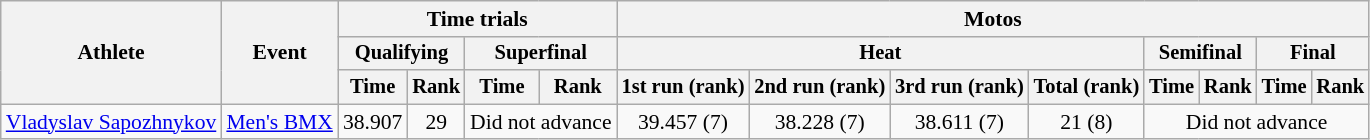<table class="wikitable" style="font-size:90%">
<tr>
<th rowspan=3>Athlete</th>
<th rowspan=3>Event</th>
<th colspan=4>Time trials</th>
<th colspan=8>Motos</th>
</tr>
<tr style="font-size:95%">
<th colspan=2>Qualifying</th>
<th colspan=2>Superfinal</th>
<th colspan=4>Heat</th>
<th colspan=2>Semifinal</th>
<th colspan=2>Final</th>
</tr>
<tr style="font-size:95%">
<th>Time</th>
<th>Rank</th>
<th>Time</th>
<th>Rank</th>
<th>1st run (rank)</th>
<th>2nd run (rank)</th>
<th>3rd run (rank)</th>
<th>Total (rank)</th>
<th>Time</th>
<th>Rank</th>
<th>Time</th>
<th>Rank</th>
</tr>
<tr align=center>
<td align=left><a href='#'>Vladyslav Sapozhnykov</a></td>
<td align=left><a href='#'>Men's BMX</a></td>
<td>38.907</td>
<td>29</td>
<td colspan=2>Did not advance</td>
<td>39.457 (7)</td>
<td>38.228 (7)</td>
<td>38.611 (7)</td>
<td>21 (8)</td>
<td colspan=4>Did not advance</td>
</tr>
</table>
